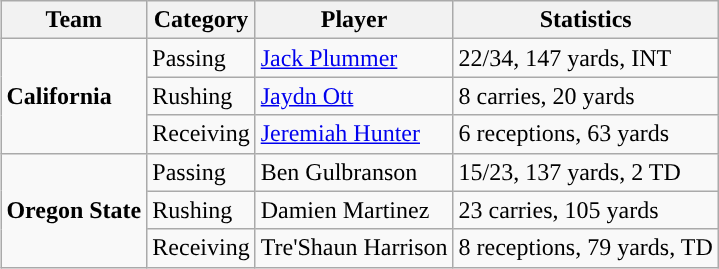<table class="wikitable" style="float: right;">
<tr>
<th>Team</th>
<th>Category</th>
<th>Player</th>
<th>Statistics</th>
</tr>
<tr>
<td rowspan=3><strong>California</strong></td>
<td>Passing</td>
<td><a href='#'>Jack Plummer</a></td>
<td>22/34, 147 yards, INT</td>
</tr>
<tr>
<td>Rushing</td>
<td><a href='#'>Jaydn Ott</a></td>
<td>8 carries, 20 yards</td>
</tr>
<tr>
<td>Receiving</td>
<td><a href='#'>Jeremiah Hunter</a></td>
<td>6 receptions, 63 yards</td>
</tr>
<tr>
<td rowspan=3><strong>Oregon State</strong></td>
<td>Passing</td>
<td>Ben Gulbranson</td>
<td>15/23, 137 yards, 2 TD</td>
</tr>
<tr>
<td>Rushing</td>
<td>Damien Martinez</td>
<td>23 carries, 105 yards</td>
</tr>
<tr>
<td>Receiving</td>
<td>Tre'Shaun Harrison</td>
<td>8 receptions, 79 yards, TD</td>
</tr>
</table>
